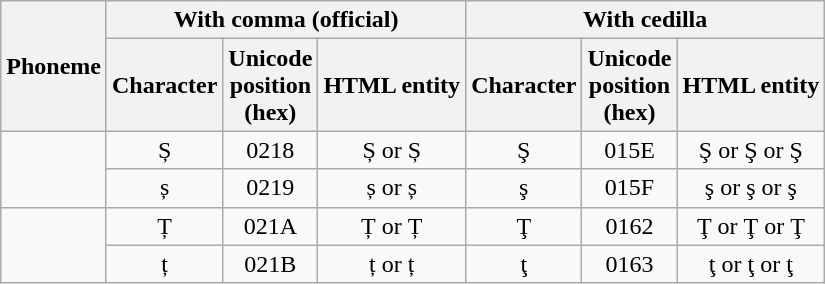<table class="wikitable" style="text-align:center">
<tr>
<th rowspan="2">Phoneme</th>
<th colspan="3">With comma (official)</th>
<th colspan="3">With cedilla</th>
</tr>
<tr>
<th>Character</th>
<th>Unicode<br>position<br> (hex)</th>
<th>HTML entity</th>
<th>Character</th>
<th>Unicode<br>position<br>(hex)</th>
<th>HTML entity</th>
</tr>
<tr>
<td rowspan="2"></td>
<td>Ș</td>
<td>0218</td>
<td>&#x218; or &#536;</td>
<td>Ş</td>
<td>015E</td>
<td>&Scedil; or &#x15E; or &#350;</td>
</tr>
<tr>
<td>ș</td>
<td>0219</td>
<td>&#x219; or &#537;</td>
<td>ş</td>
<td>015F</td>
<td>&scedil; or &#x15F; or &#351;</td>
</tr>
<tr>
<td rowspan="2"></td>
<td>Ț</td>
<td>021A</td>
<td>&#x21A; or &#538;</td>
<td>Ţ</td>
<td>0162</td>
<td>&Tcedil; or &#x162; or &#354;</td>
</tr>
<tr>
<td>ț</td>
<td>021B</td>
<td>&#x21B; or &#539;</td>
<td>ţ</td>
<td>0163</td>
<td>&tcedil; or &#x163; or &#355;</td>
</tr>
</table>
